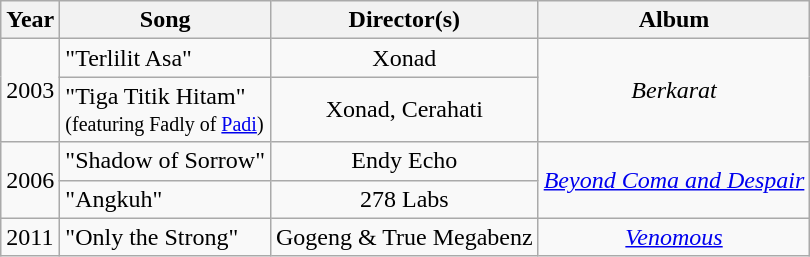<table class="wikitable">
<tr>
<th>Year</th>
<th>Song</th>
<th>Director(s)</th>
<th>Album</th>
</tr>
<tr>
<td rowspan="2">2003</td>
<td>"Terlilit Asa"</td>
<td align="center">Xonad</td>
<td rowspan="2" align="center"><em>Berkarat</em></td>
</tr>
<tr>
<td>"Tiga Titik Hitam" <br><small>(featuring Fadly of <a href='#'>Padi</a>)</small></td>
<td align="center">Xonad, Cerahati</td>
</tr>
<tr>
<td rowspan="2">2006</td>
<td>"Shadow of Sorrow"</td>
<td align="center">Endy Echo</td>
<td rowspan="2" align="center"><em><a href='#'>Beyond Coma and Despair</a></em></td>
</tr>
<tr>
<td>"Angkuh"</td>
<td align="center">278 Labs</td>
</tr>
<tr>
<td>2011</td>
<td>"Only the Strong"</td>
<td align="center">Gogeng & True Megabenz</td>
<td align="center"><em><a href='#'>Venomous</a></em></td>
</tr>
</table>
